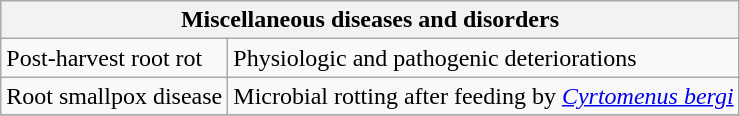<table class="wikitable" style="clear">
<tr>
<th colspan=2><strong>Miscellaneous diseases and disorders</strong><br></th>
</tr>
<tr>
<td>Post-harvest root rot</td>
<td>Physiologic and pathogenic deteriorations</td>
</tr>
<tr>
<td>Root smallpox disease</td>
<td>Microbial rotting after feeding by <em><a href='#'>Cyrtomenus bergi</a></em></td>
</tr>
<tr>
</tr>
</table>
